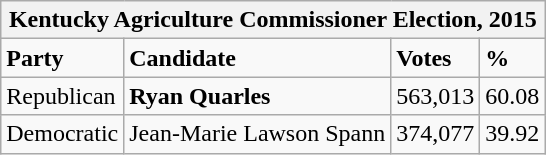<table class="wikitable">
<tr>
<th colspan="4">Kentucky Agriculture Commissioner Election, 2015</th>
</tr>
<tr>
<td><strong>Party</strong></td>
<td><strong>Candidate</strong></td>
<td><strong>Votes</strong></td>
<td><strong>%</strong></td>
</tr>
<tr>
<td>Republican</td>
<td><strong>Ryan Quarles</strong></td>
<td>563,013</td>
<td>60.08</td>
</tr>
<tr>
<td>Democratic</td>
<td>Jean-Marie Lawson Spann</td>
<td>374,077</td>
<td>39.92</td>
</tr>
</table>
